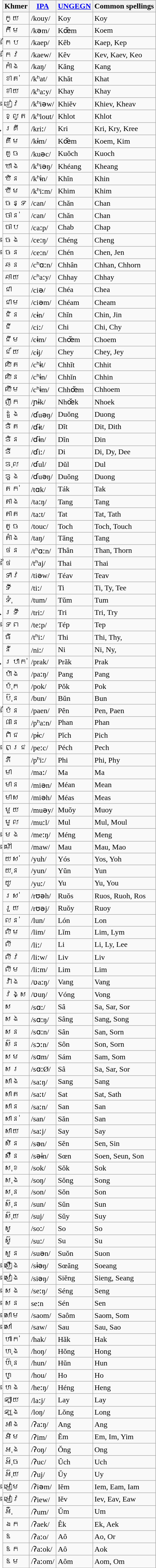<table class="wikitable sortable">
<tr>
<th>Khmer</th>
<th><a href='#'>IPA</a></th>
<th><a href='#'>UNGEGN</a></th>
<th>Common spellings</th>
</tr>
<tr>
<td>កូយ</td>
<td>/kouy/</td>
<td>Koy</td>
<td>Koy</td>
</tr>
<tr>
<td>កឹម</td>
<td>/kəm/</td>
<td>Kœ̆m</td>
<td>Koem</td>
</tr>
<tr>
<td>កែប</td>
<td>/kaep/</td>
<td>Kêb</td>
<td>Kaep, Kep</td>
</tr>
<tr>
<td>កែវ</td>
<td>/kaew/</td>
<td>Kêv</td>
<td>Kev, Kaev, Keo</td>
</tr>
<tr>
<td>កាំង</td>
<td>/kaŋ/</td>
<td>Kăng</td>
<td>Kang</td>
</tr>
<tr>
<td>ខាត់</td>
<td>/kʰat/</td>
<td>Khăt</td>
<td>Khat</td>
</tr>
<tr>
<td>ខាយ</td>
<td>/kʰaːy/</td>
<td>Khay</td>
<td>Khay</td>
</tr>
<tr>
<td>ខៀវ</td>
<td>/kʰiəw/</td>
<td>Khiĕv</td>
<td>Khiev, Kheav</td>
</tr>
<tr>
<td>ខ្លូត</td>
<td>/kʰlout/</td>
<td>Khlot</td>
<td>Khlot</td>
</tr>
<tr>
<td>គ្រី</td>
<td>/kriː/</td>
<td>Kri</td>
<td>Kri, Kry, Kree</td>
</tr>
<tr>
<td>គឹម</td>
<td>/kɨm/</td>
<td>Kœ̆m</td>
<td>Koem, Kim</td>
</tr>
<tr>
<td>គួច</td>
<td>/kuəc/</td>
<td>Kuŏch</td>
<td>Kuoch</td>
</tr>
<tr>
<td>ឃាង</td>
<td>/kʰiəŋ/</td>
<td>Khéang</td>
<td>Kheang</td>
</tr>
<tr>
<td>ឃិន</td>
<td>/kʰɨn/</td>
<td>Khĭn</td>
<td>Khin</td>
</tr>
<tr>
<td>ឃីម</td>
<td>/kʰiːm/</td>
<td>Khim</td>
<td>Khim</td>
</tr>
<tr>
<td>ចន្ទ</td>
<td>/can/</td>
<td>Chăn</td>
<td>Chan</td>
</tr>
<tr>
<td>ចាន់</td>
<td>/can/</td>
<td>Chăn</td>
<td>Chan</td>
</tr>
<tr>
<td>ចាប</td>
<td>/caːp/</td>
<td>Chab</td>
<td>Chap</td>
</tr>
<tr>
<td>ចេង</td>
<td>/ceːŋ/</td>
<td>Chéng</td>
<td>Cheng</td>
</tr>
<tr>
<td>ចេន</td>
<td>/ceːn/</td>
<td>Chén</td>
<td>Chen, Jen</td>
</tr>
<tr>
<td>ឆន</td>
<td>/cʰɑːn/</td>
<td>Chhân</td>
<td>Chhan, Chhorn</td>
</tr>
<tr>
<td>ឆាយ</td>
<td>/cʰaːy/</td>
<td>Chhay</td>
<td>Chhay</td>
</tr>
<tr>
<td>ជា</td>
<td>/ciə/</td>
<td>Chéa</td>
<td>Chea</td>
</tr>
<tr>
<td>ជាម</td>
<td>/ciəm/</td>
<td>Chéam</td>
<td>Cheam</td>
</tr>
<tr>
<td>ជិន</td>
<td>/cɨn/</td>
<td>Chĭn</td>
<td>Chin, Jin</td>
</tr>
<tr>
<td>ជី</td>
<td>/ciː/</td>
<td>Chi</td>
<td>Chi, Chy</td>
</tr>
<tr>
<td>ជឹម</td>
<td>/cɨm/</td>
<td>Chœ̆m</td>
<td>Choem</td>
</tr>
<tr>
<td>ជ័យ</td>
<td>/cɨj/</td>
<td>Chey</td>
<td>Chey, Jey</td>
</tr>
<tr>
<td>ឈិត</td>
<td>/cʰɨt/</td>
<td>Chhĭt</td>
<td>Chhit</td>
</tr>
<tr>
<td>ឈិន</td>
<td>/cʰɨn/</td>
<td>Chhĭn</td>
<td>Chhin</td>
</tr>
<tr>
<td>ឈឹម</td>
<td>/cʰɨm/</td>
<td>Chhœ̆m</td>
<td>Chhoem</td>
</tr>
<tr>
<td>ញឹក</td>
<td>/ɲɨk/</td>
<td>Nhœ̆k</td>
<td>Nhoek</td>
</tr>
<tr>
<td>ដួង</td>
<td>/ɗuəŋ/</td>
<td>Duŏng</td>
<td>Duong</td>
</tr>
<tr>
<td>ឌិត</td>
<td>/ɗɨt/</td>
<td>Dĭt</td>
<td>Dit, Dith</td>
</tr>
<tr>
<td>ឌិន</td>
<td>/ɗɨn/</td>
<td>Dĭn</td>
<td>Din</td>
</tr>
<tr>
<td>ឌី</td>
<td>/ɗiː/</td>
<td>Di</td>
<td>Di, Dy, Dee</td>
</tr>
<tr>
<td>ឌុល</td>
<td>/ɗul/</td>
<td>Dŭl</td>
<td>Dul</td>
</tr>
<tr>
<td>ឌួង</td>
<td>/ɗuəŋ/</td>
<td>Duŏng</td>
<td>Duong</td>
</tr>
<tr>
<td>តក់</td>
<td>/tɑk/</td>
<td>Ták</td>
<td>Tak</td>
</tr>
<tr>
<td>តាង</td>
<td>/taːŋ/</td>
<td>Tang</td>
<td>Tang</td>
</tr>
<tr>
<td>តាត</td>
<td>/taːt/</td>
<td>Tat</td>
<td>Tat, Tath</td>
</tr>
<tr>
<td>តូច</td>
<td>/touc/</td>
<td>Toch</td>
<td>Toch, Touch</td>
</tr>
<tr>
<td>តាំង</td>
<td>/taŋ/</td>
<td>Tăng</td>
<td>Tang</td>
</tr>
<tr>
<td>ថន</td>
<td>/tʰɑːn/</td>
<td>Thân</td>
<td>Than, Thorn</td>
</tr>
<tr>
<td>ថៃ</td>
<td>/tʰaj/</td>
<td>Thai</td>
<td>Thai</td>
</tr>
<tr>
<td>ទាវ</td>
<td>/tiəw/</td>
<td>Téav</td>
<td>Teav</td>
</tr>
<tr>
<td>ទី</td>
<td>/tiː/</td>
<td>Ti</td>
<td>Ti, Ty, Tee</td>
</tr>
<tr>
<td>ទុំ</td>
<td>/tum/</td>
<td>Tŭm</td>
<td>Tum</td>
</tr>
<tr>
<td>ទ្រី</td>
<td>/triː/</td>
<td>Tri</td>
<td>Tri, Try</td>
</tr>
<tr>
<td>ទេព</td>
<td>/teːp/</td>
<td>Tép</td>
<td>Tep</td>
</tr>
<tr>
<td>ធី</td>
<td>/tʰiː/</td>
<td>Thi</td>
<td>Thi, Thy,</td>
</tr>
<tr>
<td>នី</td>
<td>/niː/</td>
<td>Ni</td>
<td>Ni, Ny,</td>
</tr>
<tr>
<td>ប្រាក់</td>
<td>/prak/</td>
<td>Prăk</td>
<td>Prak</td>
</tr>
<tr>
<td>ប៉ាង</td>
<td>/paːŋ/</td>
<td>Pang</td>
<td>Pang</td>
</tr>
<tr>
<td>ប៉ុក</td>
<td>/pok/</td>
<td>Pŏk</td>
<td>Pok</td>
</tr>
<tr>
<td>ប៊ុន</td>
<td>/bun/</td>
<td>Bŭn</td>
<td>Bun</td>
</tr>
<tr>
<td>ប៉ែន</td>
<td>/paen/</td>
<td>Pên</td>
<td>Pen, Paen</td>
</tr>
<tr>
<td>ផាន</td>
<td>/pʰaːn/</td>
<td>Phan</td>
<td>Phan</td>
</tr>
<tr>
<td>ពិជ</td>
<td>/pɨc/</td>
<td>Pĭch</td>
<td>Pich</td>
</tr>
<tr>
<td>ពេជ្រ</td>
<td>/peːc/</td>
<td>Péch</td>
<td>Pech</td>
</tr>
<tr>
<td>ភី</td>
<td>/pʰiː/</td>
<td>Phi</td>
<td>Phi, Phy</td>
</tr>
<tr>
<td>មា</td>
<td>/maː/</td>
<td>Ma</td>
<td>Ma</td>
</tr>
<tr>
<td>មាន</td>
<td>/miən/</td>
<td>Méan</td>
<td>Mean</td>
</tr>
<tr>
<td>មាស</td>
<td>/miəh/</td>
<td>Méas</td>
<td>Meas</td>
</tr>
<tr>
<td>មួយ</td>
<td>/muəy/</td>
<td>Muŏy</td>
<td>Muoy</td>
</tr>
<tr>
<td>មូល</td>
<td>/muːl/</td>
<td>Mul</td>
<td>Mul, Moul</td>
</tr>
<tr>
<td>មេង</td>
<td>/meːŋ/</td>
<td>Méng</td>
<td>Meng</td>
</tr>
<tr>
<td>ម៉ៅ</td>
<td>/maw/</td>
<td>Mau</td>
<td>Mau, Mao</td>
</tr>
<tr>
<td>យស់</td>
<td>/yuh/</td>
<td>Yós</td>
<td>Yos, Yoh</td>
</tr>
<tr>
<td>យុន</td>
<td>/yun/</td>
<td>Yŭn</td>
<td>Yun</td>
</tr>
<tr>
<td>យូ</td>
<td>/yuː/</td>
<td>Yu</td>
<td>Yu, You</td>
</tr>
<tr>
<td>រស់</td>
<td>/rʊəh/</td>
<td>Ruŏs</td>
<td>Ruos, Ruoh, Ros</td>
</tr>
<tr>
<td>រួយ</td>
<td>/rʊəj/</td>
<td>Ruŏy</td>
<td>Ruoy</td>
</tr>
<tr>
<td>លន់</td>
<td>/lun/</td>
<td>Lón</td>
<td>Lon</td>
</tr>
<tr>
<td>លិម</td>
<td>/lim/</td>
<td>Lĭm</td>
<td>Lim, Lym</td>
</tr>
<tr>
<td>លី</td>
<td>/liː/</td>
<td>Li</td>
<td>Li, Ly, Lee</td>
</tr>
<tr>
<td>លីវ</td>
<td>/liːw/</td>
<td>Liv</td>
<td>Liv</td>
</tr>
<tr>
<td>លីម</td>
<td>/liːm/</td>
<td>Lim</td>
<td>Lim</td>
</tr>
<tr>
<td>វ៉ាង</td>
<td>/ʋaːŋ/</td>
<td>Vang</td>
<td>Vang</td>
</tr>
<tr>
<td>វង្ស</td>
<td>/ʋuŋ/</td>
<td>Vóng</td>
<td>Vong</td>
</tr>
<tr>
<td>ស</td>
<td>/sɑː/</td>
<td>Sâ</td>
<td>Sa, Sar, Sor</td>
</tr>
<tr>
<td>សង</td>
<td>/sɑːŋ/</td>
<td>Sâng</td>
<td>Sang, Song</td>
</tr>
<tr>
<td>សន</td>
<td>/sɑːn/</td>
<td>Sân</td>
<td>San, Sorn</td>
</tr>
<tr>
<td>ស៊ន</td>
<td>/sɔːn/</td>
<td>Sôn</td>
<td>Son, Sorn</td>
</tr>
<tr>
<td>សម</td>
<td>/sɑm/</td>
<td>Sám</td>
<td>Sam, Som</td>
</tr>
<tr>
<td>សរ</td>
<td>/sɑːØ/</td>
<td>Sâ</td>
<td>Sa, Sar, Sor</td>
</tr>
<tr>
<td>សាង</td>
<td>/saːŋ/</td>
<td>Sang</td>
<td>Sang</td>
</tr>
<tr>
<td>សាត</td>
<td>/saːt/</td>
<td>Sat</td>
<td>Sat, Sath</td>
</tr>
<tr>
<td>សាន</td>
<td>/saːn/</td>
<td>San</td>
<td>San</td>
</tr>
<tr>
<td>សាន់</td>
<td>/san/</td>
<td>Săn</td>
<td>San</td>
</tr>
<tr>
<td>សាយ</td>
<td>/saːj/</td>
<td>Say</td>
<td>Say</td>
</tr>
<tr>
<td>សិន</td>
<td>/sən/</td>
<td>Sĕn</td>
<td>Sen, Sin</td>
</tr>
<tr>
<td>សឺន</td>
<td>/səɨn/</td>
<td>Sœn</td>
<td>Soen, Seun, Son</td>
</tr>
<tr>
<td>សុខ</td>
<td>/sok/</td>
<td>Sŏk</td>
<td>Sok</td>
</tr>
<tr>
<td>សុង</td>
<td>/soŋ/</td>
<td>Sŏng</td>
<td>Song</td>
</tr>
<tr>
<td>សុន</td>
<td>/son/</td>
<td>Sŏn</td>
<td>Son</td>
</tr>
<tr>
<td>ស៊ុន</td>
<td>/sun/</td>
<td>Sŭn</td>
<td>Sun</td>
</tr>
<tr>
<td>ស៊ុយ</td>
<td>/suj/</td>
<td>Sŭy</td>
<td>Suy</td>
</tr>
<tr>
<td>សូ</td>
<td>/soː/</td>
<td>So</td>
<td>So</td>
</tr>
<tr>
<td>ស៊ូ</td>
<td>/suː/</td>
<td>Su</td>
<td>Su</td>
</tr>
<tr>
<td>សួន</td>
<td>/suən/</td>
<td>Suŏn</td>
<td>Suon</td>
</tr>
<tr>
<td>សឿង</td>
<td>/sɨəŋ/</td>
<td>Sœăng</td>
<td>Soeang</td>
</tr>
<tr>
<td>សៀង</td>
<td>/siəŋ/</td>
<td>Siĕng</td>
<td>Sieng, Seang</td>
</tr>
<tr>
<td>សេង</td>
<td>/seːŋ/</td>
<td>Séng</td>
<td>Seng</td>
</tr>
<tr>
<td>សេន</td>
<td>seːn</td>
<td>Sén</td>
<td>Sen</td>
</tr>
<tr>
<td>សោម</td>
<td>/saom/</td>
<td>Saôm</td>
<td>Saom, Som</td>
</tr>
<tr>
<td>សៅ</td>
<td>/saw/</td>
<td>Sau</td>
<td>Sau, Sao</td>
</tr>
<tr>
<td>ហាក់</td>
<td>/hak/</td>
<td>Hăk</td>
<td>Hak</td>
</tr>
<tr>
<td>ហុង</td>
<td>/hoŋ/</td>
<td>Hŏng</td>
<td>Hong</td>
</tr>
<tr>
<td>ហ៊ុន</td>
<td>/hun/</td>
<td>Hŭn</td>
<td>Hun</td>
</tr>
<tr>
<td>ហូ</td>
<td>/hou/</td>
<td>Ho</td>
<td>Ho</td>
</tr>
<tr>
<td>ហេង</td>
<td>/heːŋ/</td>
<td>Héng</td>
<td>Heng</td>
</tr>
<tr>
<td>ឡាយ</td>
<td>/laːj/</td>
<td>Lay</td>
<td>Lay</td>
</tr>
<tr>
<td>ឡុង</td>
<td>/loŋ/</td>
<td>Lŏng</td>
<td>Long</td>
</tr>
<tr>
<td>អាង</td>
<td>/ʔaːŋ/</td>
<td>Ang</td>
<td>Ang</td>
</tr>
<tr>
<td>អិម</td>
<td>/ʔim/</td>
<td>Ĕm</td>
<td>Em, Im, Yim</td>
</tr>
<tr>
<td>អុង</td>
<td>/ʔoŋ/</td>
<td>Ŏng</td>
<td>Ong</td>
</tr>
<tr>
<td>អ៊ុច</td>
<td>/ʔuc/</td>
<td>Ŭch</td>
<td>Uch</td>
</tr>
<tr>
<td>អ៊ុយ</td>
<td>/ʔuj/</td>
<td>Ŭy</td>
<td>Uy</td>
</tr>
<tr>
<td>អៀម</td>
<td>/ʔiəm/</td>
<td>Iĕm</td>
<td>Iem, Eam, Iam</td>
</tr>
<tr>
<td>អៀវ</td>
<td>/ʔiew/</td>
<td>Iĕv</td>
<td>Iev, Eav, Eaw</td>
</tr>
<tr>
<td>អ៊ុំ</td>
<td>/ʔum/</td>
<td>Ŭm</td>
<td>Um</td>
</tr>
<tr>
<td>ឯក</td>
<td>/ʔaek/</td>
<td>Êk</td>
<td>Ek, Aek</td>
</tr>
<tr>
<td>ឱ</td>
<td>/ʔaːo/</td>
<td>Aô</td>
<td>Ao, Or</td>
</tr>
<tr>
<td>ឱក</td>
<td>/ʔaːok/</td>
<td>Aô</td>
<td>Aok</td>
</tr>
<tr>
<td>ឱម</td>
<td>/ʔaːom/</td>
<td>Aôm</td>
<td>Aom, Om</td>
</tr>
</table>
